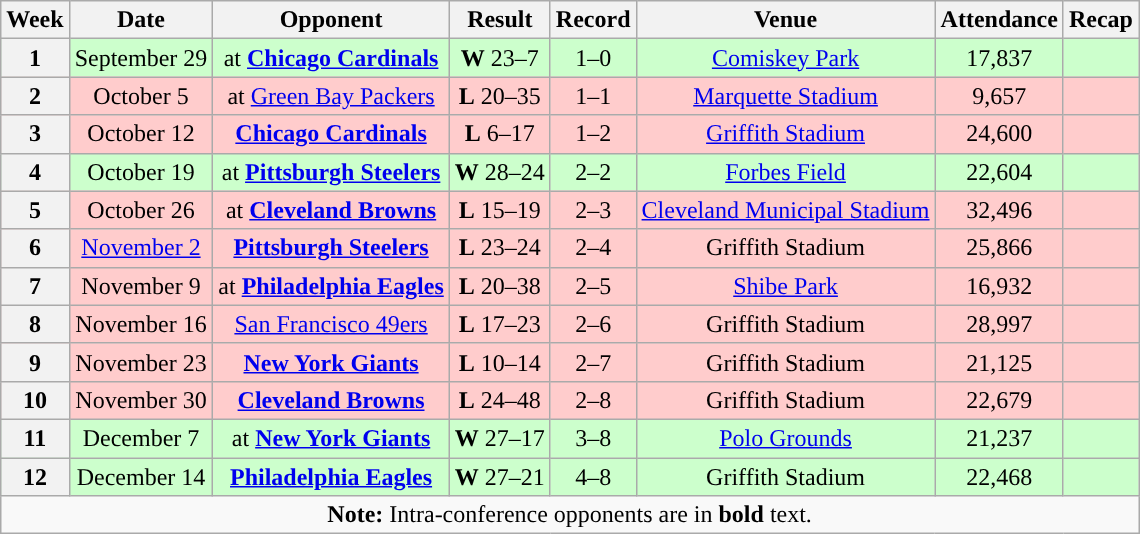<table class="wikitable" style="text-align:center">
<tr>
<th>Week</th>
<th>Date</th>
<th>Opponent</th>
<th>Result</th>
<th>Record</th>
<th>Venue</th>
<th>Attendance</th>
<th>Recap</th>
</tr>
<tr style="background:#cfc">
<th>1</th>
<td>September 29</td>
<td>at <strong><a href='#'>Chicago Cardinals</a></strong></td>
<td><strong>W</strong> 23–7</td>
<td>1–0</td>
<td><a href='#'>Comiskey Park</a></td>
<td>17,837</td>
<td></td>
</tr>
<tr style="background:#fcc">
<th>2</th>
<td>October 5</td>
<td>at <a href='#'>Green Bay Packers</a></td>
<td><strong>L</strong> 20–35</td>
<td>1–1</td>
<td><a href='#'>Marquette Stadium</a></td>
<td>9,657</td>
<td></td>
</tr>
<tr style="background:#fcc">
<th>3</th>
<td>October 12</td>
<td><strong><a href='#'>Chicago Cardinals</a></strong></td>
<td><strong>L</strong> 6–17</td>
<td>1–2</td>
<td><a href='#'>Griffith Stadium</a></td>
<td>24,600</td>
<td></td>
</tr>
<tr style="background:#cfc">
<th>4</th>
<td>October 19</td>
<td>at <strong><a href='#'>Pittsburgh Steelers</a></strong></td>
<td><strong>W</strong> 28–24</td>
<td>2–2</td>
<td><a href='#'>Forbes Field</a></td>
<td>22,604</td>
<td></td>
</tr>
<tr style="background:#fcc">
<th>5</th>
<td>October 26</td>
<td>at <strong><a href='#'>Cleveland Browns</a></strong></td>
<td><strong>L</strong> 15–19</td>
<td>2–3</td>
<td><a href='#'>Cleveland Municipal Stadium</a></td>
<td>32,496</td>
<td></td>
</tr>
<tr style="background:#fcc">
<th>6</th>
<td><a href='#'>November 2</a></td>
<td><strong><a href='#'>Pittsburgh Steelers</a></strong></td>
<td><strong>L</strong> 23–24</td>
<td>2–4</td>
<td>Griffith Stadium</td>
<td>25,866</td>
<td></td>
</tr>
<tr style="background:#fcc">
<th>7</th>
<td>November 9</td>
<td>at <strong><a href='#'>Philadelphia Eagles</a></strong></td>
<td><strong>L</strong> 20–38</td>
<td>2–5</td>
<td><a href='#'>Shibe Park</a></td>
<td>16,932</td>
<td></td>
</tr>
<tr style="background:#fcc">
<th>8</th>
<td>November 16</td>
<td><a href='#'>San Francisco 49ers</a></td>
<td><strong>L</strong> 17–23</td>
<td>2–6</td>
<td>Griffith Stadium</td>
<td>28,997</td>
<td></td>
</tr>
<tr style="background:#fcc">
<th>9</th>
<td>November 23</td>
<td><strong><a href='#'>New York Giants</a></strong></td>
<td><strong>L</strong> 10–14</td>
<td>2–7</td>
<td>Griffith Stadium</td>
<td>21,125</td>
<td></td>
</tr>
<tr style="background:#fcc">
<th>10</th>
<td>November 30</td>
<td><strong><a href='#'>Cleveland Browns</a></strong></td>
<td><strong>L</strong> 24–48</td>
<td>2–8</td>
<td>Griffith Stadium</td>
<td>22,679</td>
<td></td>
</tr>
<tr style="background:#cfc">
<th>11</th>
<td>December 7</td>
<td>at <strong><a href='#'>New York Giants</a></strong></td>
<td><strong>W</strong> 27–17</td>
<td>3–8</td>
<td><a href='#'>Polo Grounds</a></td>
<td>21,237</td>
<td></td>
</tr>
<tr style="background:#cfc">
<th>12</th>
<td>December 14</td>
<td><strong><a href='#'>Philadelphia Eagles</a></strong></td>
<td><strong>W</strong> 27–21</td>
<td>4–8</td>
<td>Griffith Stadium</td>
<td>22,468</td>
<td></td>
</tr>
<tr>
<td colspan="8"><strong>Note:</strong> Intra-conference opponents are in <strong>bold</strong> text.</td>
</tr>
</table>
